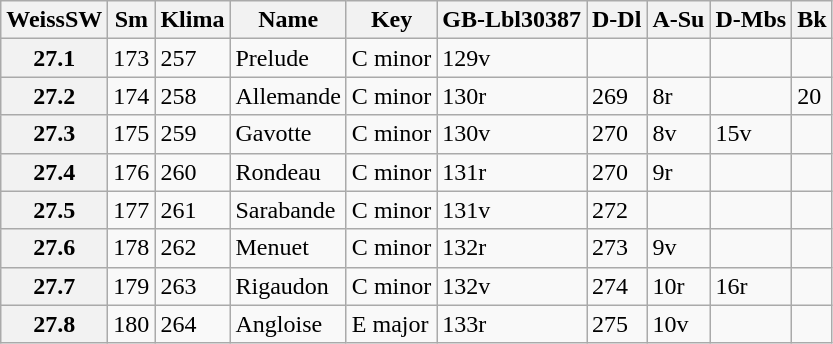<table border="1" class="wikitable sortable">
<tr>
<th data-sort-type="number">WeissSW</th>
<th>Sm</th>
<th>Klima</th>
<th class="unsortable">Name</th>
<th class="unsortable">Key</th>
<th>GB-Lbl30387</th>
<th>D-Dl</th>
<th>A-Su</th>
<th>D-Mbs</th>
<th>Bk</th>
</tr>
<tr>
<th data-sort-value="1">27.1</th>
<td>173</td>
<td>257</td>
<td>Prelude</td>
<td>C minor</td>
<td>129v</td>
<td></td>
<td></td>
<td></td>
<td></td>
</tr>
<tr>
<th data-sort-value="2">27.2</th>
<td>174</td>
<td>258</td>
<td>Allemande</td>
<td>C minor</td>
<td>130r</td>
<td>269</td>
<td>8r</td>
<td></td>
<td>20</td>
</tr>
<tr>
<th data-sort-value="3">27.3</th>
<td>175</td>
<td>259</td>
<td>Gavotte</td>
<td>C minor</td>
<td>130v</td>
<td>270</td>
<td>8v</td>
<td>15v</td>
<td></td>
</tr>
<tr>
<th data-sort-value="4">27.4</th>
<td>176</td>
<td>260</td>
<td>Rondeau</td>
<td>C minor</td>
<td>131r</td>
<td>270</td>
<td>9r</td>
<td></td>
<td></td>
</tr>
<tr>
<th data-sort-value="5">27.5</th>
<td>177</td>
<td>261</td>
<td>Sarabande</td>
<td>C minor</td>
<td>131v</td>
<td>272</td>
<td></td>
<td></td>
<td></td>
</tr>
<tr>
<th data-sort-value="6">27.6</th>
<td>178</td>
<td>262</td>
<td>Menuet</td>
<td>C minor</td>
<td>132r</td>
<td>273</td>
<td>9v</td>
<td></td>
<td></td>
</tr>
<tr>
<th data-sort-value="7">27.7</th>
<td>179</td>
<td>263</td>
<td>Rigaudon</td>
<td>C minor</td>
<td>132v</td>
<td>274</td>
<td>10r</td>
<td>16r</td>
<td></td>
</tr>
<tr>
<th data-sort-value="8">27.8</th>
<td>180</td>
<td>264</td>
<td>Angloise</td>
<td>E major</td>
<td>133r</td>
<td>275</td>
<td>10v</td>
<td></td>
<td></td>
</tr>
</table>
